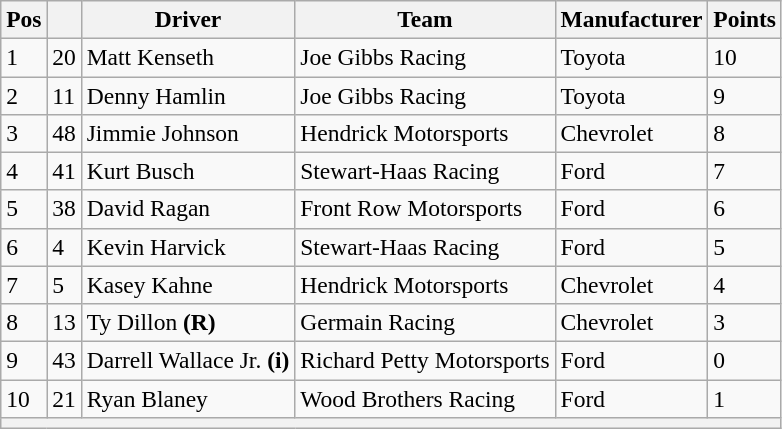<table class="wikitable" style="font-size:98%">
<tr>
<th>Pos</th>
<th></th>
<th>Driver</th>
<th>Team</th>
<th>Manufacturer</th>
<th>Points</th>
</tr>
<tr>
<td>1</td>
<td>20</td>
<td>Matt Kenseth</td>
<td>Joe Gibbs Racing</td>
<td>Toyota</td>
<td>10</td>
</tr>
<tr>
<td>2</td>
<td>11</td>
<td>Denny Hamlin</td>
<td>Joe Gibbs Racing</td>
<td>Toyota</td>
<td>9</td>
</tr>
<tr>
<td>3</td>
<td>48</td>
<td>Jimmie Johnson</td>
<td>Hendrick Motorsports</td>
<td>Chevrolet</td>
<td>8</td>
</tr>
<tr>
<td>4</td>
<td>41</td>
<td>Kurt Busch</td>
<td>Stewart-Haas Racing</td>
<td>Ford</td>
<td>7</td>
</tr>
<tr>
<td>5</td>
<td>38</td>
<td>David Ragan</td>
<td>Front Row Motorsports</td>
<td>Ford</td>
<td>6</td>
</tr>
<tr>
<td>6</td>
<td>4</td>
<td>Kevin Harvick</td>
<td>Stewart-Haas Racing</td>
<td>Ford</td>
<td>5</td>
</tr>
<tr>
<td>7</td>
<td>5</td>
<td>Kasey Kahne</td>
<td>Hendrick Motorsports</td>
<td>Chevrolet</td>
<td>4</td>
</tr>
<tr>
<td>8</td>
<td>13</td>
<td>Ty Dillon <strong>(R)</strong></td>
<td>Germain Racing</td>
<td>Chevrolet</td>
<td>3</td>
</tr>
<tr>
<td>9</td>
<td>43</td>
<td>Darrell Wallace Jr. <strong>(i)</strong></td>
<td>Richard Petty Motorsports</td>
<td>Ford</td>
<td>0</td>
</tr>
<tr>
<td>10</td>
<td>21</td>
<td>Ryan Blaney</td>
<td>Wood Brothers Racing</td>
<td>Ford</td>
<td>1</td>
</tr>
<tr>
<th colspan="6"></th>
</tr>
</table>
